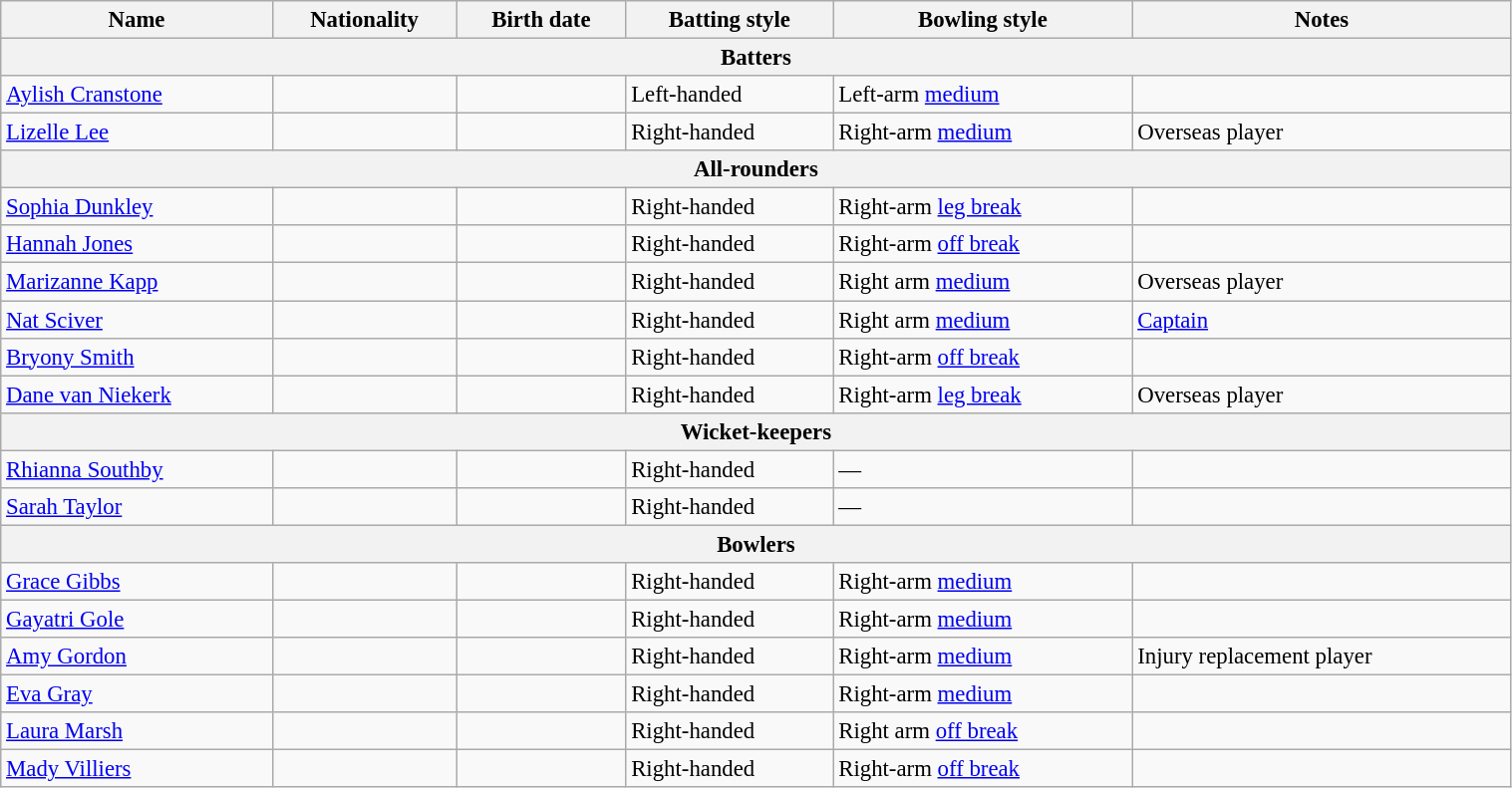<table class="wikitable"  style="font-size:95%; width:80%;">
<tr>
<th>Name</th>
<th>Nationality</th>
<th>Birth date</th>
<th>Batting style</th>
<th>Bowling style</th>
<th>Notes</th>
</tr>
<tr>
<th colspan="7">Batters</th>
</tr>
<tr>
<td><a href='#'>Aylish Cranstone</a></td>
<td></td>
<td></td>
<td>Left-handed</td>
<td>Left-arm <a href='#'>medium</a></td>
<td></td>
</tr>
<tr>
<td><a href='#'>Lizelle Lee</a></td>
<td></td>
<td></td>
<td>Right-handed</td>
<td>Right-arm <a href='#'>medium</a></td>
<td>Overseas player</td>
</tr>
<tr>
<th colspan="7">All-rounders</th>
</tr>
<tr>
<td><a href='#'>Sophia Dunkley</a></td>
<td></td>
<td></td>
<td>Right-handed</td>
<td>Right-arm <a href='#'>leg break</a></td>
<td></td>
</tr>
<tr>
<td><a href='#'>Hannah Jones</a></td>
<td></td>
<td></td>
<td>Right-handed</td>
<td>Right-arm <a href='#'>off break</a></td>
<td></td>
</tr>
<tr>
<td><a href='#'>Marizanne Kapp</a></td>
<td></td>
<td></td>
<td>Right-handed</td>
<td>Right arm <a href='#'>medium</a></td>
<td>Overseas player</td>
</tr>
<tr>
<td><a href='#'>Nat Sciver</a></td>
<td></td>
<td></td>
<td>Right-handed</td>
<td>Right arm <a href='#'>medium</a></td>
<td><a href='#'>Captain</a></td>
</tr>
<tr>
<td><a href='#'>Bryony Smith</a></td>
<td></td>
<td></td>
<td>Right-handed</td>
<td>Right-arm <a href='#'>off break</a></td>
<td></td>
</tr>
<tr>
<td><a href='#'>Dane van Niekerk</a></td>
<td></td>
<td></td>
<td>Right-handed</td>
<td>Right-arm <a href='#'>leg break</a></td>
<td>Overseas player</td>
</tr>
<tr>
<th colspan="7">Wicket-keepers</th>
</tr>
<tr>
<td><a href='#'>Rhianna Southby</a></td>
<td></td>
<td></td>
<td>Right-handed</td>
<td>—</td>
<td></td>
</tr>
<tr>
<td><a href='#'>Sarah Taylor</a></td>
<td></td>
<td></td>
<td>Right-handed</td>
<td>—</td>
<td></td>
</tr>
<tr>
<th colspan="7">Bowlers</th>
</tr>
<tr>
<td><a href='#'>Grace Gibbs</a></td>
<td></td>
<td></td>
<td>Right-handed</td>
<td>Right-arm <a href='#'>medium</a></td>
<td></td>
</tr>
<tr>
<td><a href='#'>Gayatri Gole</a></td>
<td></td>
<td></td>
<td>Right-handed</td>
<td>Right-arm <a href='#'>medium</a></td>
<td></td>
</tr>
<tr>
<td><a href='#'>Amy Gordon</a></td>
<td></td>
<td></td>
<td>Right-handed</td>
<td>Right-arm <a href='#'>medium</a></td>
<td>Injury replacement player</td>
</tr>
<tr>
<td><a href='#'>Eva Gray</a></td>
<td></td>
<td></td>
<td>Right-handed</td>
<td>Right-arm <a href='#'>medium</a></td>
<td></td>
</tr>
<tr>
<td><a href='#'>Laura Marsh</a></td>
<td></td>
<td></td>
<td>Right-handed</td>
<td>Right arm <a href='#'>off break</a></td>
<td></td>
</tr>
<tr>
<td><a href='#'>Mady Villiers</a></td>
<td></td>
<td></td>
<td>Right-handed</td>
<td>Right-arm <a href='#'>off break</a></td>
<td></td>
</tr>
</table>
